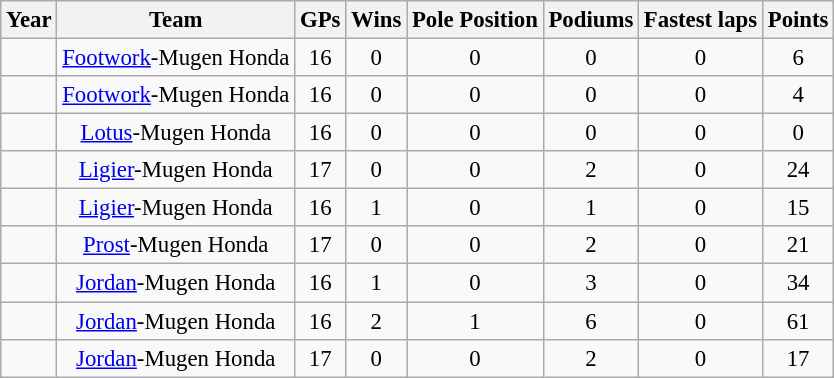<table class="wikitable" style="text-align:center; font-size:95%">
<tr>
<th>Year</th>
<th>Team</th>
<th>GPs</th>
<th>Wins</th>
<th>Pole Position</th>
<th>Podiums</th>
<th>Fastest laps</th>
<th>Points</th>
</tr>
<tr>
<td></td>
<td><a href='#'>Footwork</a>-Mugen Honda</td>
<td>16</td>
<td>0</td>
<td>0</td>
<td>0</td>
<td>0</td>
<td>6</td>
</tr>
<tr>
<td></td>
<td><a href='#'>Footwork</a>-Mugen Honda</td>
<td>16</td>
<td>0</td>
<td>0</td>
<td>0</td>
<td>0</td>
<td>4</td>
</tr>
<tr>
<td></td>
<td><a href='#'>Lotus</a>-Mugen Honda</td>
<td>16</td>
<td>0</td>
<td>0</td>
<td>0</td>
<td>0</td>
<td>0</td>
</tr>
<tr>
<td></td>
<td><a href='#'>Ligier</a>-Mugen Honda</td>
<td>17</td>
<td>0</td>
<td>0</td>
<td>2</td>
<td>0</td>
<td>24</td>
</tr>
<tr>
<td></td>
<td><a href='#'>Ligier</a>-Mugen Honda</td>
<td>16</td>
<td>1</td>
<td>0</td>
<td>1</td>
<td>0</td>
<td>15</td>
</tr>
<tr>
<td></td>
<td><a href='#'>Prost</a>-Mugen Honda</td>
<td>17</td>
<td>0</td>
<td>0</td>
<td>2</td>
<td>0</td>
<td>21</td>
</tr>
<tr>
<td></td>
<td><a href='#'>Jordan</a>-Mugen Honda</td>
<td>16</td>
<td>1</td>
<td>0</td>
<td>3</td>
<td>0</td>
<td>34</td>
</tr>
<tr>
<td></td>
<td><a href='#'>Jordan</a>-Mugen Honda</td>
<td>16</td>
<td>2</td>
<td>1</td>
<td>6</td>
<td>0</td>
<td>61</td>
</tr>
<tr>
<td></td>
<td><a href='#'>Jordan</a>-Mugen Honda</td>
<td>17</td>
<td>0</td>
<td>0</td>
<td>2</td>
<td>0</td>
<td>17</td>
</tr>
</table>
